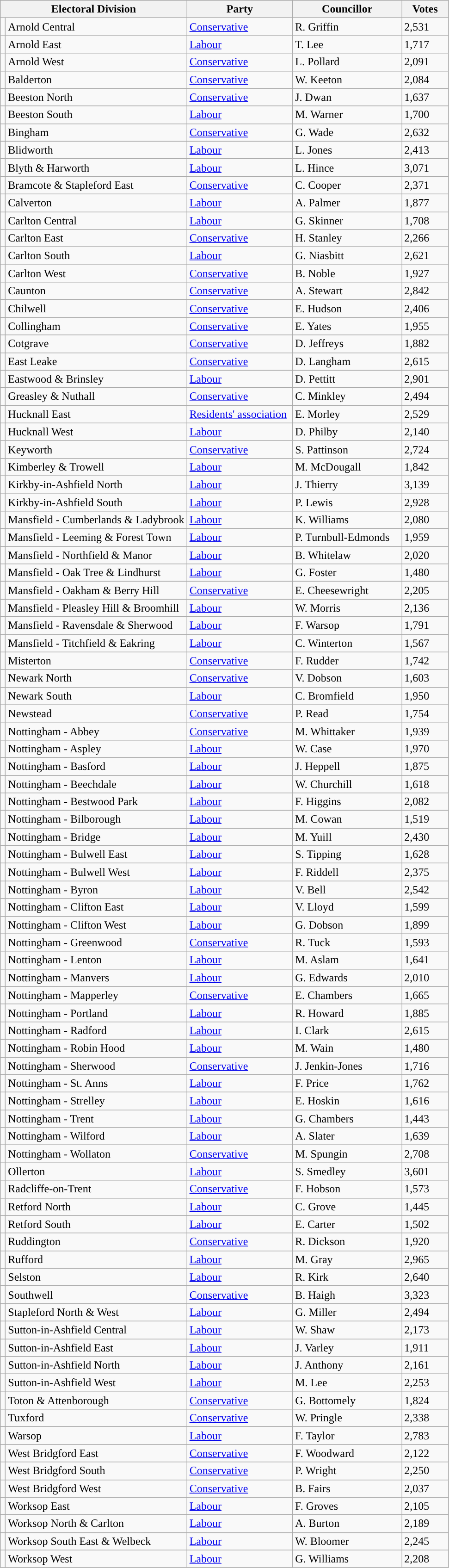<table class="wikitable">
<tr>
<th colspan="2">Electoral Division</th>
<th width="145px">Party</th>
<th width="150px">Councillor</th>
<th width="60px">Votes</th>
</tr>
<tr>
<td style="color:inherit;background:"></td>
<td>Arnold Central</td>
<td><a href='#'>Conservative</a></td>
<td>R. Griffin</td>
<td>2,531</td>
</tr>
<tr>
<td style="color:inherit;background:"></td>
<td>Arnold East</td>
<td><a href='#'>Labour</a></td>
<td>T. Lee</td>
<td>1,717</td>
</tr>
<tr>
<td style="color:inherit;background:"></td>
<td>Arnold West</td>
<td><a href='#'>Conservative</a></td>
<td>L. Pollard</td>
<td>2,091</td>
</tr>
<tr>
<td style="color:inherit;background:"></td>
<td>Balderton</td>
<td><a href='#'>Conservative</a></td>
<td>W. Keeton</td>
<td>2,084</td>
</tr>
<tr>
<td style="color:inherit;background:"></td>
<td>Beeston North</td>
<td><a href='#'>Conservative</a></td>
<td>J. Dwan</td>
<td>1,637</td>
</tr>
<tr>
<td style="color:inherit;background:"></td>
<td>Beeston South</td>
<td><a href='#'>Labour</a></td>
<td>M. Warner</td>
<td>1,700</td>
</tr>
<tr>
<td style="color:inherit;background:"></td>
<td>Bingham</td>
<td><a href='#'>Conservative</a></td>
<td>G. Wade</td>
<td>2,632</td>
</tr>
<tr>
<td style="color:inherit;background:"></td>
<td>Blidworth</td>
<td><a href='#'>Labour</a></td>
<td>L. Jones</td>
<td>2,413</td>
</tr>
<tr>
<td style="color:inherit;background:"></td>
<td>Blyth & Harworth</td>
<td><a href='#'>Labour</a></td>
<td>L. Hince</td>
<td>3,071</td>
</tr>
<tr>
<td style="color:inherit;background:"></td>
<td>Bramcote & Stapleford East</td>
<td><a href='#'>Conservative</a></td>
<td>C. Cooper</td>
<td>2,371</td>
</tr>
<tr>
<td style="color:inherit;background:"></td>
<td>Calverton</td>
<td><a href='#'>Labour</a></td>
<td>A. Palmer</td>
<td>1,877</td>
</tr>
<tr>
<td style="color:inherit;background:"></td>
<td>Carlton Central</td>
<td><a href='#'>Labour</a></td>
<td>G. Skinner</td>
<td>1,708</td>
</tr>
<tr>
<td style="color:inherit;background:"></td>
<td>Carlton East</td>
<td><a href='#'>Conservative</a></td>
<td>H. Stanley</td>
<td>2,266</td>
</tr>
<tr>
<td style="color:inherit;background:"></td>
<td>Carlton South</td>
<td><a href='#'>Labour</a></td>
<td>G. Niasbitt</td>
<td>2,621</td>
</tr>
<tr>
<td style="color:inherit;background:"></td>
<td>Carlton West</td>
<td><a href='#'>Conservative</a></td>
<td>B. Noble</td>
<td>1,927</td>
</tr>
<tr>
<td style="color:inherit;background:"></td>
<td>Caunton</td>
<td><a href='#'>Conservative</a></td>
<td>A. Stewart</td>
<td>2,842</td>
</tr>
<tr>
<td style="color:inherit;background:"></td>
<td>Chilwell</td>
<td><a href='#'>Conservative</a></td>
<td>E. Hudson</td>
<td>2,406</td>
</tr>
<tr>
<td style="color:inherit;background:"></td>
<td>Collingham</td>
<td><a href='#'>Conservative</a></td>
<td>E. Yates</td>
<td>1,955</td>
</tr>
<tr>
<td style="color:inherit;background:"></td>
<td>Cotgrave</td>
<td><a href='#'>Conservative</a></td>
<td>D. Jeffreys</td>
<td>1,882</td>
</tr>
<tr>
<td style="color:inherit;background:"></td>
<td>East Leake</td>
<td><a href='#'>Conservative</a></td>
<td>D. Langham</td>
<td>2,615</td>
</tr>
<tr>
<td style="color:inherit;background:"></td>
<td>Eastwood & Brinsley</td>
<td><a href='#'>Labour</a></td>
<td>D. Pettitt</td>
<td>2,901</td>
</tr>
<tr>
<td style="color:inherit;background:"></td>
<td>Greasley & Nuthall</td>
<td><a href='#'>Conservative</a></td>
<td>C. Minkley</td>
<td>2,494</td>
</tr>
<tr>
<td style="color:inherit;background:"></td>
<td>Hucknall East</td>
<td><a href='#'>Residents' association</a></td>
<td>E. Morley</td>
<td>2,529</td>
</tr>
<tr>
<td style="color:inherit;background:"></td>
<td>Hucknall West</td>
<td><a href='#'>Labour</a></td>
<td>D. Philby</td>
<td>2,140</td>
</tr>
<tr>
<td style="color:inherit;background:"></td>
<td>Keyworth</td>
<td><a href='#'>Conservative</a></td>
<td>S. Pattinson</td>
<td>2,724</td>
</tr>
<tr>
<td style="color:inherit;background:"></td>
<td>Kimberley & Trowell</td>
<td><a href='#'>Labour</a></td>
<td>M. McDougall</td>
<td>1,842</td>
</tr>
<tr>
<td style="color:inherit;background:"></td>
<td>Kirkby-in-Ashfield North</td>
<td><a href='#'>Labour</a></td>
<td>J. Thierry</td>
<td>3,139</td>
</tr>
<tr>
<td style="color:inherit;background:"></td>
<td>Kirkby-in-Ashfield South</td>
<td><a href='#'>Labour</a></td>
<td>P. Lewis</td>
<td>2,928</td>
</tr>
<tr>
<td style="color:inherit;background:"></td>
<td>Mansfield - Cumberlands & Ladybrook</td>
<td><a href='#'>Labour</a></td>
<td>K. Williams</td>
<td>2,080</td>
</tr>
<tr>
<td style="color:inherit;background:"></td>
<td>Mansfield - Leeming & Forest Town</td>
<td><a href='#'>Labour</a></td>
<td>P. Turnbull-Edmonds</td>
<td>1,959</td>
</tr>
<tr>
<td style="color:inherit;background:"></td>
<td>Mansfield - Northfield & Manor</td>
<td><a href='#'>Labour</a></td>
<td>B. Whitelaw</td>
<td>2,020</td>
</tr>
<tr>
<td style="color:inherit;background:"></td>
<td>Mansfield - Oak Tree & Lindhurst</td>
<td><a href='#'>Labour</a></td>
<td>G. Foster</td>
<td>1,480</td>
</tr>
<tr>
<td style="color:inherit;background:"></td>
<td>Mansfield - Oakham & Berry Hill</td>
<td><a href='#'>Conservative</a></td>
<td>E. Cheesewright</td>
<td>2,205</td>
</tr>
<tr>
<td style="color:inherit;background:"></td>
<td>Mansfield - Pleasley Hill & Broomhill</td>
<td><a href='#'>Labour</a></td>
<td>W. Morris</td>
<td>2,136</td>
</tr>
<tr>
<td style="color:inherit;background:"></td>
<td>Mansfield - Ravensdale & Sherwood</td>
<td><a href='#'>Labour</a></td>
<td>F. Warsop</td>
<td>1,791</td>
</tr>
<tr>
<td style="color:inherit;background:"></td>
<td>Mansfield - Titchfield & Eakring</td>
<td><a href='#'>Labour</a></td>
<td>C. Winterton</td>
<td>1,567</td>
</tr>
<tr>
<td style="color:inherit;background:"></td>
<td>Misterton</td>
<td><a href='#'>Conservative</a></td>
<td>F. Rudder</td>
<td>1,742</td>
</tr>
<tr>
<td style="color:inherit;background:"></td>
<td>Newark North</td>
<td><a href='#'>Conservative</a></td>
<td>V. Dobson</td>
<td>1,603</td>
</tr>
<tr>
<td style="color:inherit;background:"></td>
<td>Newark South</td>
<td><a href='#'>Labour</a></td>
<td>C. Bromfield</td>
<td>1,950</td>
</tr>
<tr>
<td style="color:inherit;background:"></td>
<td>Newstead</td>
<td><a href='#'>Conservative</a></td>
<td>P. Read</td>
<td>1,754</td>
</tr>
<tr>
<td style="color:inherit;background:"></td>
<td>Nottingham - Abbey</td>
<td><a href='#'>Conservative</a></td>
<td>M. Whittaker</td>
<td>1,939</td>
</tr>
<tr>
<td style="color:inherit;background:"></td>
<td>Nottingham - Aspley</td>
<td><a href='#'>Labour</a></td>
<td>W. Case</td>
<td>1,970</td>
</tr>
<tr>
<td style="color:inherit;background:"></td>
<td>Nottingham - Basford</td>
<td><a href='#'>Labour</a></td>
<td>J. Heppell</td>
<td>1,875</td>
</tr>
<tr>
<td style="color:inherit;background:"></td>
<td>Nottingham - Beechdale</td>
<td><a href='#'>Labour</a></td>
<td>W. Churchill</td>
<td>1,618</td>
</tr>
<tr>
<td style="color:inherit;background:"></td>
<td>Nottingham - Bestwood Park</td>
<td><a href='#'>Labour</a></td>
<td>F. Higgins</td>
<td>2,082</td>
</tr>
<tr>
<td style="color:inherit;background:"></td>
<td>Nottingham - Bilborough</td>
<td><a href='#'>Labour</a></td>
<td>M. Cowan</td>
<td>1,519</td>
</tr>
<tr>
<td style="color:inherit;background:"></td>
<td>Nottingham - Bridge</td>
<td><a href='#'>Labour</a></td>
<td>M. Yuill</td>
<td>2,430</td>
</tr>
<tr>
<td style="color:inherit;background:"></td>
<td>Nottingham - Bulwell East</td>
<td><a href='#'>Labour</a></td>
<td>S. Tipping</td>
<td>1,628</td>
</tr>
<tr>
<td style="color:inherit;background:"></td>
<td>Nottingham - Bulwell West</td>
<td><a href='#'>Labour</a></td>
<td>F. Riddell</td>
<td>2,375</td>
</tr>
<tr>
<td style="color:inherit;background:"></td>
<td>Nottingham - Byron</td>
<td><a href='#'>Labour</a></td>
<td>V. Bell</td>
<td>2,542</td>
</tr>
<tr>
<td style="color:inherit;background:"></td>
<td>Nottingham - Clifton East</td>
<td><a href='#'>Labour</a></td>
<td>V. Lloyd</td>
<td>1,599</td>
</tr>
<tr>
<td style="color:inherit;background:"></td>
<td>Nottingham - Clifton West</td>
<td><a href='#'>Labour</a></td>
<td>G. Dobson</td>
<td>1,899</td>
</tr>
<tr>
<td style="color:inherit;background:"></td>
<td>Nottingham - Greenwood</td>
<td><a href='#'>Conservative</a></td>
<td>R. Tuck</td>
<td>1,593</td>
</tr>
<tr>
<td style="color:inherit;background:"></td>
<td>Nottingham - Lenton</td>
<td><a href='#'>Labour</a></td>
<td>M. Aslam</td>
<td>1,641</td>
</tr>
<tr>
<td style="color:inherit;background:"></td>
<td>Nottingham - Manvers</td>
<td><a href='#'>Labour</a></td>
<td>G. Edwards</td>
<td>2,010</td>
</tr>
<tr>
<td style="color:inherit;background:"></td>
<td>Nottingham - Mapperley</td>
<td><a href='#'>Conservative</a></td>
<td>E. Chambers</td>
<td>1,665</td>
</tr>
<tr>
<td style="color:inherit;background:"></td>
<td>Nottingham - Portland</td>
<td><a href='#'>Labour</a></td>
<td>R. Howard</td>
<td>1,885</td>
</tr>
<tr>
<td style="color:inherit;background:"></td>
<td>Nottingham - Radford</td>
<td><a href='#'>Labour</a></td>
<td>I. Clark</td>
<td>2,615</td>
</tr>
<tr>
<td style="color:inherit;background:"></td>
<td>Nottingham - Robin Hood</td>
<td><a href='#'>Labour</a></td>
<td>M. Wain</td>
<td>1,480</td>
</tr>
<tr>
<td style="color:inherit;background:"></td>
<td>Nottingham - Sherwood</td>
<td><a href='#'>Conservative</a></td>
<td>J. Jenkin-Jones</td>
<td>1,716</td>
</tr>
<tr>
<td style="color:inherit;background:"></td>
<td>Nottingham - St. Anns</td>
<td><a href='#'>Labour</a></td>
<td>F. Price</td>
<td>1,762</td>
</tr>
<tr>
<td style="color:inherit;background:"></td>
<td>Nottingham - Strelley</td>
<td><a href='#'>Labour</a></td>
<td>E. Hoskin</td>
<td>1,616</td>
</tr>
<tr>
<td style="color:inherit;background:"></td>
<td>Nottingham - Trent</td>
<td><a href='#'>Labour</a></td>
<td>G. Chambers</td>
<td>1,443</td>
</tr>
<tr>
<td style="color:inherit;background:"></td>
<td>Nottingham - Wilford</td>
<td><a href='#'>Labour</a></td>
<td>A. Slater</td>
<td>1,639</td>
</tr>
<tr>
<td style="color:inherit;background:"></td>
<td>Nottingham - Wollaton</td>
<td><a href='#'>Conservative</a></td>
<td>M. Spungin</td>
<td>2,708</td>
</tr>
<tr>
<td style="color:inherit;background:"></td>
<td>Ollerton</td>
<td><a href='#'>Labour</a></td>
<td>S. Smedley</td>
<td>3,601</td>
</tr>
<tr>
<td style="color:inherit;background:"></td>
<td>Radcliffe-on-Trent</td>
<td><a href='#'>Conservative</a></td>
<td>F. Hobson</td>
<td>1,573</td>
</tr>
<tr>
<td style="color:inherit;background:"></td>
<td>Retford North</td>
<td><a href='#'>Labour</a></td>
<td>C. Grove</td>
<td>1,445</td>
</tr>
<tr>
<td style="color:inherit;background:"></td>
<td>Retford South</td>
<td><a href='#'>Labour</a></td>
<td>E. Carter</td>
<td>1,502</td>
</tr>
<tr>
<td style="color:inherit;background:"></td>
<td>Ruddington</td>
<td><a href='#'>Conservative</a></td>
<td>R. Dickson</td>
<td>1,920</td>
</tr>
<tr>
<td style="color:inherit;background:"></td>
<td>Rufford</td>
<td><a href='#'>Labour</a></td>
<td>M. Gray</td>
<td>2,965</td>
</tr>
<tr>
<td style="color:inherit;background:"></td>
<td>Selston</td>
<td><a href='#'>Labour</a></td>
<td>R. Kirk</td>
<td>2,640</td>
</tr>
<tr>
<td style="color:inherit;background:"></td>
<td>Southwell</td>
<td><a href='#'>Conservative</a></td>
<td>B. Haigh</td>
<td>3,323</td>
</tr>
<tr>
<td style="color:inherit;background:"></td>
<td>Stapleford North & West</td>
<td><a href='#'>Labour</a></td>
<td>G. Miller</td>
<td>2,494</td>
</tr>
<tr>
<td style="color:inherit;background:"></td>
<td>Sutton-in-Ashfield Central</td>
<td><a href='#'>Labour</a></td>
<td>W. Shaw</td>
<td>2,173</td>
</tr>
<tr>
<td style="color:inherit;background:"></td>
<td>Sutton-in-Ashfield East</td>
<td><a href='#'>Labour</a></td>
<td>J. Varley</td>
<td>1,911</td>
</tr>
<tr>
<td style="color:inherit;background:"></td>
<td>Sutton-in-Ashfield North</td>
<td><a href='#'>Labour</a></td>
<td>J. Anthony</td>
<td>2,161</td>
</tr>
<tr>
<td style="color:inherit;background:"></td>
<td>Sutton-in-Ashfield West</td>
<td><a href='#'>Labour</a></td>
<td>M. Lee</td>
<td>2,253</td>
</tr>
<tr>
<td style="color:inherit;background:"></td>
<td>Toton & Attenborough</td>
<td><a href='#'>Conservative</a></td>
<td>G. Bottomely</td>
<td>1,824</td>
</tr>
<tr>
<td style="color:inherit;background:"></td>
<td>Tuxford</td>
<td><a href='#'>Conservative</a></td>
<td>W. Pringle</td>
<td>2,338</td>
</tr>
<tr>
<td style="color:inherit;background:"></td>
<td>Warsop</td>
<td><a href='#'>Labour</a></td>
<td>F. Taylor</td>
<td>2,783</td>
</tr>
<tr>
<td style="color:inherit;background:"></td>
<td>West Bridgford East</td>
<td><a href='#'>Conservative</a></td>
<td>F. Woodward</td>
<td>2,122</td>
</tr>
<tr>
<td style="color:inherit;background:"></td>
<td>West Bridgford South</td>
<td><a href='#'>Conservative</a></td>
<td>P. Wright</td>
<td>2,250</td>
</tr>
<tr>
<td style="color:inherit;background:"></td>
<td>West Bridgford West</td>
<td><a href='#'>Conservative</a></td>
<td>B. Fairs</td>
<td>2,037</td>
</tr>
<tr>
<td style="color:inherit;background:"></td>
<td>Worksop East</td>
<td><a href='#'>Labour</a></td>
<td>F. Groves</td>
<td>2,105</td>
</tr>
<tr>
<td style="color:inherit;background:"></td>
<td>Worksop North & Carlton</td>
<td><a href='#'>Labour</a></td>
<td>A. Burton</td>
<td>2,189</td>
</tr>
<tr>
<td style="color:inherit;background:"></td>
<td>Worksop South East & Welbeck</td>
<td><a href='#'>Labour</a></td>
<td>W. Bloomer</td>
<td>2,245</td>
</tr>
<tr>
<td style="color:inherit;background:"></td>
<td>Worksop West</td>
<td><a href='#'>Labour</a></td>
<td>G. Williams</td>
<td>2,208</td>
</tr>
</table>
